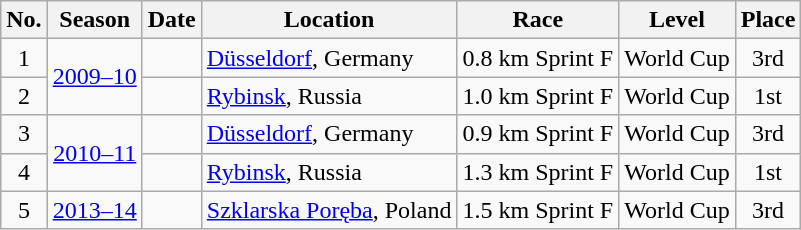<table class="wikitable sortable" style="text-align: center;">
<tr>
<th scope="col">No.</th>
<th scope="col">Season</th>
<th scope="col">Date</th>
<th scope="col">Location</th>
<th scope="col">Race</th>
<th scope="col">Level</th>
<th scope="col">Place</th>
</tr>
<tr>
<td>1</td>
<td rowspan="2"><a href='#'>2009–10</a></td>
<td style="text-align: right;"></td>
<td style="text-align: left;"> <a href='#'>Düsseldorf</a>, Germany</td>
<td>0.8 km Sprint F</td>
<td>World Cup</td>
<td>3rd</td>
</tr>
<tr>
<td>2</td>
<td style="text-align: right;"></td>
<td style="text-align: left;"> <a href='#'>Rybinsk</a>, Russia</td>
<td>1.0 km Sprint F</td>
<td>World Cup</td>
<td>1st</td>
</tr>
<tr>
<td>3</td>
<td rowspan="2"><a href='#'>2010–11</a></td>
<td style="text-align: right;"></td>
<td style="text-align: left;"> <a href='#'>Düsseldorf</a>, Germany</td>
<td>0.9 km Sprint F</td>
<td>World Cup</td>
<td>3rd</td>
</tr>
<tr>
<td>4</td>
<td style="text-align: right;"></td>
<td style="text-align: left;"> <a href='#'>Rybinsk</a>, Russia</td>
<td>1.3 km Sprint F</td>
<td>World Cup</td>
<td>1st</td>
</tr>
<tr>
<td>5</td>
<td><a href='#'>2013–14</a></td>
<td style="text-align: right;"></td>
<td style="text-align: left;"> <a href='#'>Szklarska Poręba</a>, Poland</td>
<td>1.5 km Sprint F</td>
<td>World Cup</td>
<td>3rd</td>
</tr>
</table>
